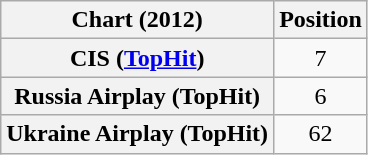<table class="wikitable sortable plainrowheaders">
<tr>
<th scope="col">Chart (2012)</th>
<th scope="col">Position</th>
</tr>
<tr>
<th scope="row">CIS (<a href='#'>TopHit</a>)</th>
<td style="text-align:center;">7</td>
</tr>
<tr>
<th scope="row">Russia Airplay (TopHit)</th>
<td style="text-align:center;">6</td>
</tr>
<tr>
<th scope="row">Ukraine Airplay (TopHit)</th>
<td style="text-align:center;">62</td>
</tr>
</table>
